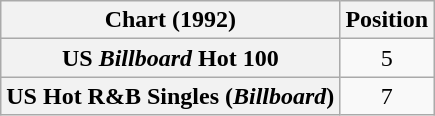<table class="wikitable sortable plainrowheaders" style="text-align:center">
<tr>
<th>Chart (1992)</th>
<th>Position</th>
</tr>
<tr>
<th scope="row">US <em>Billboard</em> Hot 100</th>
<td>5</td>
</tr>
<tr>
<th scope="row">US Hot R&B Singles (<em>Billboard</em>)</th>
<td>7</td>
</tr>
</table>
